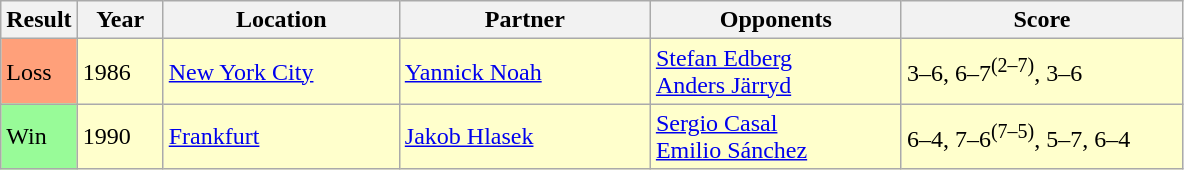<table class="sortable wikitable">
<tr>
<th style="width:40px">Result</th>
<th style="width:50px">Year</th>
<th style="width:150px">Location</th>
<th style="width:160px">Partner</th>
<th style="width:160px">Opponents</th>
<th style="width:180px" class="unsortable">Score</th>
</tr>
<tr style="background:#ffffcc;">
<td style="background:#ffa07a;">Loss</td>
<td>1986</td>
<td><a href='#'>New York City</a></td>
<td> <a href='#'>Yannick Noah</a></td>
<td> <a href='#'>Stefan Edberg</a><br> <a href='#'>Anders Järryd</a></td>
<td>3–6, 6–7<sup>(2–7)</sup>, 3–6</td>
</tr>
<tr style="background:#ffffcc;">
<td style="background:#98fb98;">Win</td>
<td>1990</td>
<td><a href='#'>Frankfurt</a></td>
<td> <a href='#'>Jakob Hlasek</a></td>
<td> <a href='#'>Sergio Casal</a><br> <a href='#'>Emilio Sánchez</a></td>
<td>6–4, 7–6<sup>(7–5)</sup>, 5–7, 6–4</td>
</tr>
</table>
